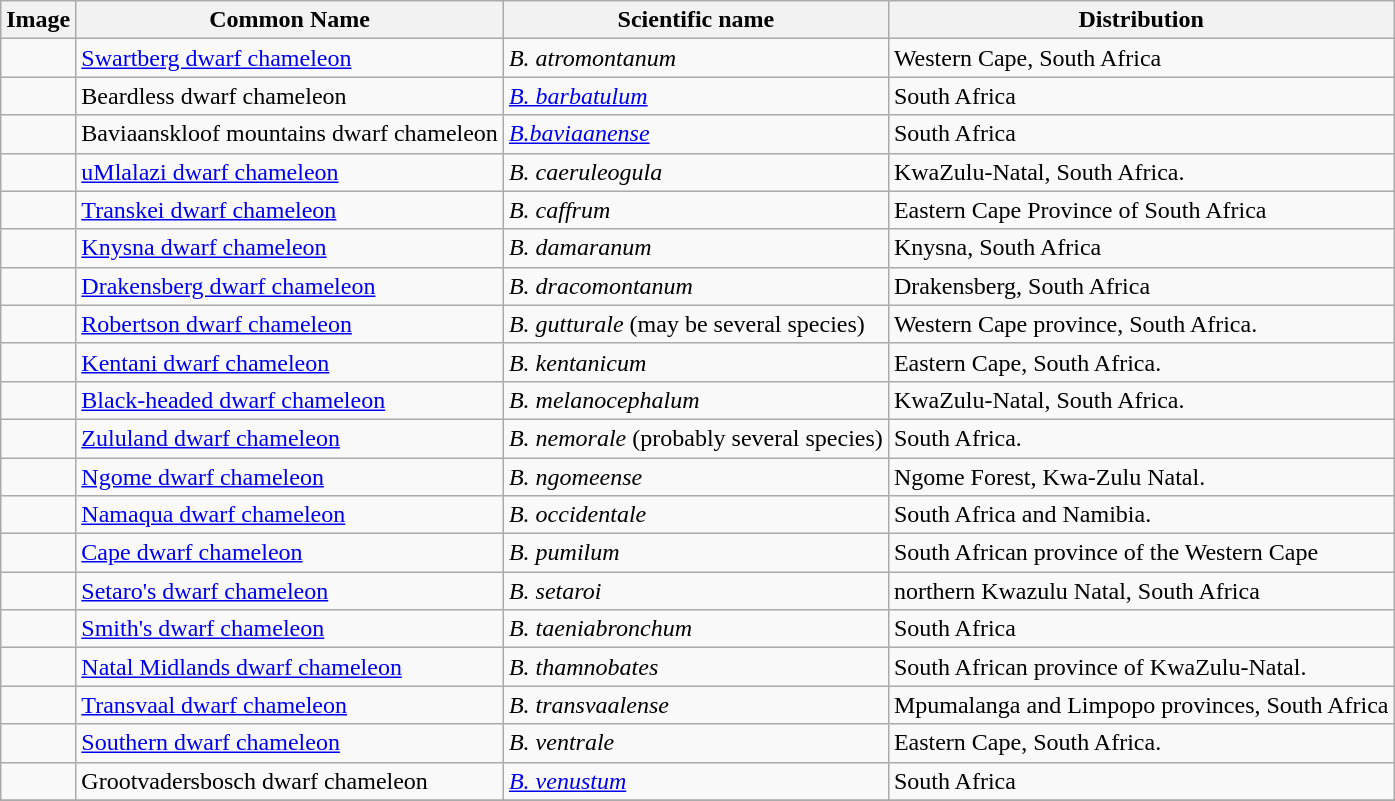<table class="wikitable">
<tr>
<th>Image</th>
<th>Common Name</th>
<th>Scientific name</th>
<th>Distribution</th>
</tr>
<tr>
<td></td>
<td><a href='#'>Swartberg dwarf chameleon</a></td>
<td><em>B. atromontanum</em></td>
<td>Western Cape, South Africa</td>
</tr>
<tr>
<td></td>
<td>Beardless dwarf chameleon</td>
<td><em><a href='#'>B. barbatulum</a></em></td>
<td>South Africa</td>
</tr>
<tr>
<td></td>
<td>Baviaanskloof mountains dwarf chameleon</td>
<td><em><a href='#'>B.baviaanense</a> </em></td>
<td>South Africa</td>
</tr>
<tr>
<td></td>
<td><a href='#'>uMlalazi dwarf chameleon</a></td>
<td><em>B. caeruleogula</em></td>
<td>KwaZulu-Natal, South Africa.</td>
</tr>
<tr>
<td></td>
<td><a href='#'>Transkei dwarf chameleon</a></td>
<td><em>B. caffrum</em></td>
<td>Eastern Cape Province of South Africa</td>
</tr>
<tr>
<td></td>
<td><a href='#'>Knysna dwarf chameleon</a></td>
<td><em>B. damaranum</em></td>
<td>Knysna, South Africa</td>
</tr>
<tr>
<td></td>
<td><a href='#'>Drakensberg dwarf chameleon</a></td>
<td><em>B. dracomontanum</em></td>
<td>Drakensberg, South Africa</td>
</tr>
<tr>
<td></td>
<td><a href='#'>Robertson dwarf chameleon</a></td>
<td><em>B. gutturale</em> (may be several species)</td>
<td>Western Cape province, South Africa.</td>
</tr>
<tr>
<td></td>
<td><a href='#'>Kentani dwarf chameleon</a></td>
<td><em>B. kentanicum</em></td>
<td>Eastern Cape, South Africa.</td>
</tr>
<tr>
<td></td>
<td><a href='#'>Black-headed dwarf chameleon</a></td>
<td><em>B. melanocephalum</em></td>
<td>KwaZulu-Natal, South Africa.</td>
</tr>
<tr>
<td></td>
<td><a href='#'>Zululand dwarf chameleon</a></td>
<td><em>B. nemorale</em> (probably several species)</td>
<td>South Africa.</td>
</tr>
<tr>
<td></td>
<td><a href='#'>Ngome dwarf chameleon</a></td>
<td><em>B. ngomeense</em></td>
<td>Ngome Forest, Kwa-Zulu Natal.</td>
</tr>
<tr>
<td></td>
<td><a href='#'>Namaqua dwarf chameleon</a></td>
<td><em>B. occidentale</em></td>
<td>South Africa and Namibia.</td>
</tr>
<tr>
<td></td>
<td><a href='#'>Cape dwarf chameleon</a></td>
<td><em>B. pumilum</em></td>
<td>South African province of the Western Cape</td>
</tr>
<tr>
<td></td>
<td><a href='#'>Setaro's dwarf chameleon</a></td>
<td><em>B. setaroi</em></td>
<td>northern Kwazulu Natal, South Africa</td>
</tr>
<tr>
<td></td>
<td><a href='#'>Smith's dwarf chameleon</a></td>
<td><em>B. taeniabronchum</em></td>
<td>South Africa</td>
</tr>
<tr>
<td></td>
<td><a href='#'>Natal Midlands dwarf chameleon</a></td>
<td><em>B. thamnobates</em></td>
<td>South African province of KwaZulu-Natal.</td>
</tr>
<tr>
<td></td>
<td><a href='#'>Transvaal dwarf chameleon</a></td>
<td><em>B. transvaalense</em></td>
<td>Mpumalanga and Limpopo provinces, South Africa</td>
</tr>
<tr>
<td></td>
<td><a href='#'>Southern dwarf chameleon</a></td>
<td><em>B. ventrale</em></td>
<td>Eastern Cape, South Africa.</td>
</tr>
<tr>
<td></td>
<td>Grootvadersbosch dwarf chameleon</td>
<td><em><a href='#'>B. venustum</a> </em></td>
<td>South Africa</td>
</tr>
<tr>
</tr>
</table>
